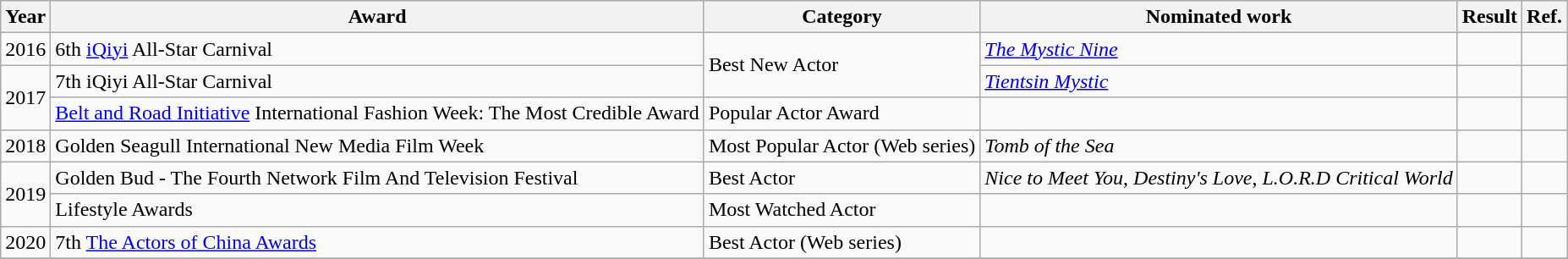<table class="wikitable">
<tr>
<th>Year</th>
<th>Award</th>
<th>Category</th>
<th>Nominated work</th>
<th>Result</th>
<th>Ref.</th>
</tr>
<tr>
<td>2016</td>
<td>6th <a href='#'>iQiyi</a> All-Star Carnival</td>
<td rowspan=2>Best New Actor</td>
<td><em><a href='#'>The Mystic Nine</a></em></td>
<td></td>
<td></td>
</tr>
<tr>
<td rowspan=2>2017</td>
<td>7th iQiyi All-Star Carnival</td>
<td><em><a href='#'>Tientsin Mystic</a></em></td>
<td></td>
<td></td>
</tr>
<tr>
<td><a href='#'>Belt and Road Initiative</a> International Fashion Week: The Most Credible Award</td>
<td>Popular Actor Award</td>
<td></td>
<td></td>
<td></td>
</tr>
<tr>
<td>2018</td>
<td>Golden Seagull International New Media Film Week</td>
<td>Most Popular Actor (Web series)</td>
<td><em>Tomb of the Sea</em></td>
<td></td>
<td></td>
</tr>
<tr>
<td rowspan=2>2019</td>
<td>Golden Bud - The Fourth Network Film And Television Festival</td>
<td>Best Actor</td>
<td><em>Nice to Meet You</em>, <em>Destiny's Love</em>, <em>L.O.R.D Critical World</em></td>
<td></td>
<td></td>
</tr>
<tr>
<td>Lifestyle Awards</td>
<td>Most Watched Actor</td>
<td></td>
<td></td>
<td></td>
</tr>
<tr>
<td>2020</td>
<td>7th <a href='#'>The Actors of China Awards</a></td>
<td>Best Actor (Web series)</td>
<td></td>
<td></td>
<td></td>
</tr>
<tr>
</tr>
</table>
